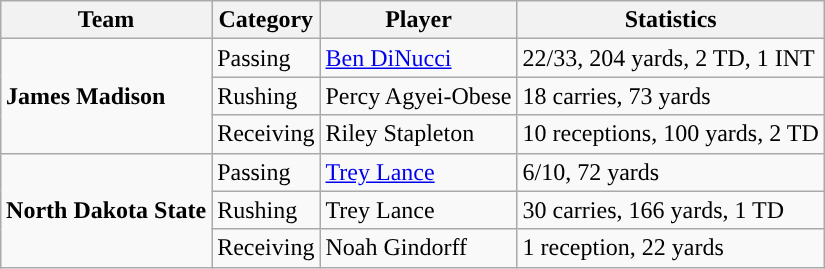<table class="wikitable" style="float: right;">
<tr>
<th>Team</th>
<th>Category</th>
<th>Player</th>
<th>Statistics</th>
</tr>
<tr>
<td rowspan=3><strong>James Madison</strong></td>
<td>Passing</td>
<td><a href='#'>Ben DiNucci</a></td>
<td>22/33, 204 yards, 2 TD, 1 INT</td>
</tr>
<tr>
<td>Rushing</td>
<td>Percy Agyei-Obese</td>
<td>18 carries, 73 yards</td>
</tr>
<tr>
<td>Receiving</td>
<td>Riley Stapleton</td>
<td>10 receptions, 100 yards, 2 TD</td>
</tr>
<tr>
<td rowspan=3><strong>North Dakota State</strong></td>
<td>Passing</td>
<td><a href='#'>Trey Lance</a></td>
<td>6/10, 72 yards</td>
</tr>
<tr>
<td>Rushing</td>
<td>Trey Lance</td>
<td>30 carries, 166 yards, 1 TD</td>
</tr>
<tr>
<td>Receiving</td>
<td>Noah Gindorff</td>
<td>1 reception, 22 yards</td>
</tr>
</table>
